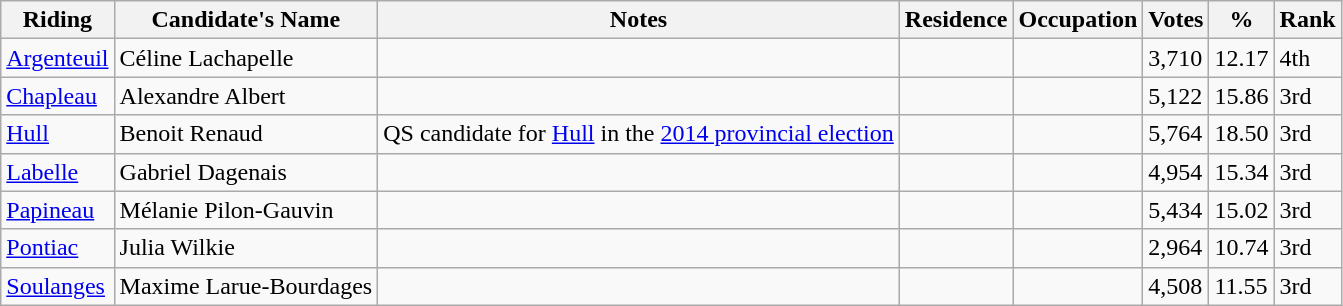<table class="wikitable sortable">
<tr>
<th>Riding<br></th>
<th>Candidate's Name</th>
<th>Notes</th>
<th>Residence</th>
<th>Occupation</th>
<th>Votes</th>
<th>%</th>
<th>Rank</th>
</tr>
<tr>
<td><a href='#'>Argenteuil</a></td>
<td>Céline Lachapelle</td>
<td></td>
<td></td>
<td></td>
<td>3,710</td>
<td>12.17</td>
<td>4th</td>
</tr>
<tr>
<td><a href='#'>Chapleau</a></td>
<td>Alexandre Albert</td>
<td></td>
<td></td>
<td></td>
<td>5,122</td>
<td>15.86</td>
<td>3rd</td>
</tr>
<tr>
<td><a href='#'>Hull</a></td>
<td>Benoit Renaud</td>
<td>QS candidate for <a href='#'>Hull</a> in the <a href='#'>2014 provincial election</a></td>
<td></td>
<td></td>
<td>5,764</td>
<td>18.50</td>
<td>3rd</td>
</tr>
<tr>
<td><a href='#'>Labelle</a></td>
<td>Gabriel Dagenais</td>
<td></td>
<td></td>
<td></td>
<td>4,954</td>
<td>15.34</td>
<td>3rd</td>
</tr>
<tr>
<td><a href='#'>Papineau</a></td>
<td>Mélanie Pilon-Gauvin</td>
<td></td>
<td></td>
<td></td>
<td>5,434</td>
<td>15.02</td>
<td>3rd</td>
</tr>
<tr>
<td><a href='#'>Pontiac</a></td>
<td>Julia Wilkie</td>
<td></td>
<td></td>
<td></td>
<td>2,964</td>
<td>10.74</td>
<td>3rd</td>
</tr>
<tr>
<td><a href='#'>Soulanges</a></td>
<td>Maxime Larue-Bourdages</td>
<td></td>
<td></td>
<td></td>
<td>4,508</td>
<td>11.55</td>
<td>3rd</td>
</tr>
</table>
